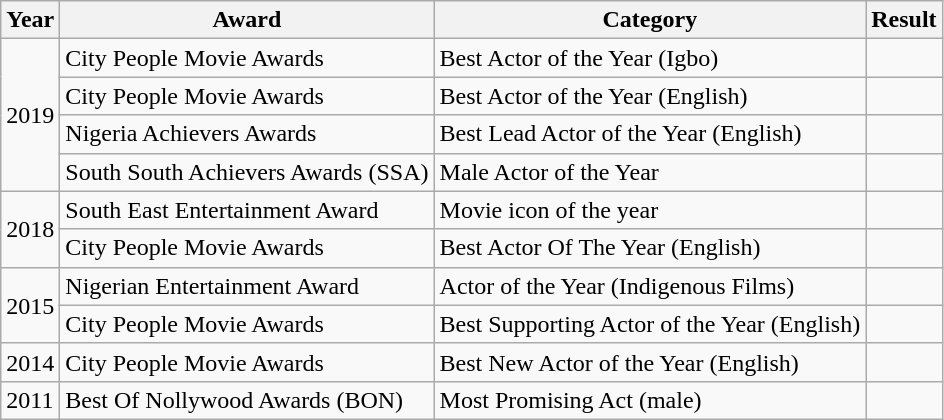<table class="wikitable">
<tr>
<th><strong>Year</strong></th>
<th><strong>Award</strong></th>
<th><strong>Category</strong></th>
<th><strong>Result</strong></th>
</tr>
<tr>
<td rowspan="4">2019</td>
<td>City People Movie Awards</td>
<td>Best Actor of the Year (Igbo)</td>
<td></td>
</tr>
<tr>
<td>City People Movie Awards</td>
<td>Best Actor of the Year (English)</td>
<td></td>
</tr>
<tr>
<td>Nigeria Achievers Awards</td>
<td>Best Lead Actor of the Year (English)</td>
<td></td>
</tr>
<tr>
<td>South South Achievers Awards (SSA)</td>
<td>Male Actor of the Year</td>
<td></td>
</tr>
<tr>
<td rowspan="2">2018</td>
<td>South East Entertainment Award</td>
<td>Movie icon of the year</td>
<td></td>
</tr>
<tr>
<td>City People Movie Awards</td>
<td>Best Actor Of The Year (English)</td>
<td></td>
</tr>
<tr>
<td rowspan="2">2015</td>
<td>Nigerian Entertainment Award</td>
<td>Actor of the Year (Indigenous Films)</td>
<td></td>
</tr>
<tr>
<td>City People Movie Awards</td>
<td>Best Supporting Actor of the Year (English)</td>
<td></td>
</tr>
<tr>
<td>2014</td>
<td>City People Movie Awards</td>
<td>Best New Actor of the Year (English)</td>
<td></td>
</tr>
<tr>
<td>2011</td>
<td>Best Of Nollywood Awards (BON)</td>
<td>Most Promising Act (male)</td>
<td></td>
</tr>
</table>
